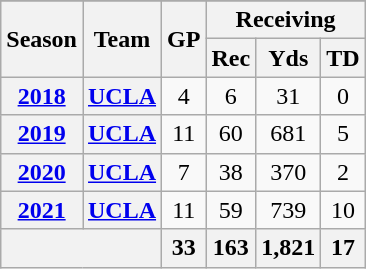<table class="wikitable" style="text-align:center;">
<tr>
</tr>
<tr>
<th rowspan="2">Season</th>
<th rowspan="2">Team</th>
<th rowspan="2">GP</th>
<th colspan="3">Receiving</th>
</tr>
<tr>
<th>Rec</th>
<th>Yds</th>
<th>TD</th>
</tr>
<tr>
<th><a href='#'>2018</a></th>
<th><a href='#'>UCLA</a></th>
<td>4</td>
<td>6</td>
<td>31</td>
<td>0</td>
</tr>
<tr>
<th><a href='#'>2019</a></th>
<th><a href='#'>UCLA</a></th>
<td>11</td>
<td>60</td>
<td>681</td>
<td>5</td>
</tr>
<tr>
<th><a href='#'>2020</a></th>
<th><a href='#'>UCLA</a></th>
<td>7</td>
<td>38</td>
<td>370</td>
<td>2</td>
</tr>
<tr>
<th><a href='#'>2021</a></th>
<th><a href='#'>UCLA</a></th>
<td>11</td>
<td>59</td>
<td>739</td>
<td>10</td>
</tr>
<tr>
<th colspan="2"></th>
<th>33</th>
<th>163</th>
<th>1,821</th>
<th>17</th>
</tr>
</table>
